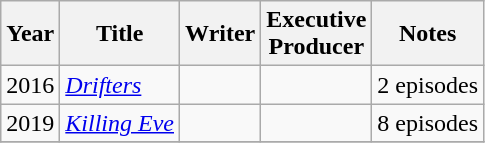<table class="wikitable">
<tr>
<th>Year</th>
<th>Title</th>
<th>Writer</th>
<th>Executive<br>Producer</th>
<th>Notes</th>
</tr>
<tr>
<td>2016</td>
<td><em><a href='#'>Drifters</a></em></td>
<td></td>
<td></td>
<td>2 episodes</td>
</tr>
<tr>
<td>2019</td>
<td><em><a href='#'>Killing Eve</a></em></td>
<td></td>
<td></td>
<td>8 episodes</td>
</tr>
<tr>
</tr>
</table>
